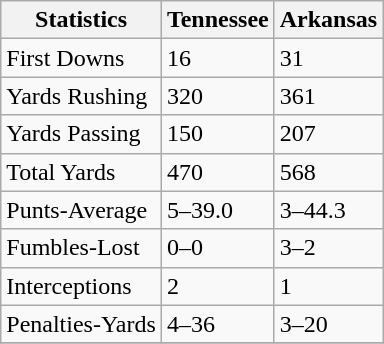<table class="wikitable">
<tr>
<th>Statistics</th>
<th>Tennessee</th>
<th>Arkansas</th>
</tr>
<tr>
<td>First Downs</td>
<td>16</td>
<td>31</td>
</tr>
<tr>
<td>Yards Rushing</td>
<td>320</td>
<td>361</td>
</tr>
<tr>
<td>Yards Passing</td>
<td>150</td>
<td>207</td>
</tr>
<tr>
<td>Total Yards</td>
<td>470</td>
<td>568</td>
</tr>
<tr>
<td>Punts-Average</td>
<td>5–39.0</td>
<td>3–44.3</td>
</tr>
<tr>
<td>Fumbles-Lost</td>
<td>0–0</td>
<td>3–2</td>
</tr>
<tr>
<td>Interceptions</td>
<td>2</td>
<td>1</td>
</tr>
<tr>
<td>Penalties-Yards</td>
<td>4–36</td>
<td>3–20</td>
</tr>
<tr>
</tr>
</table>
